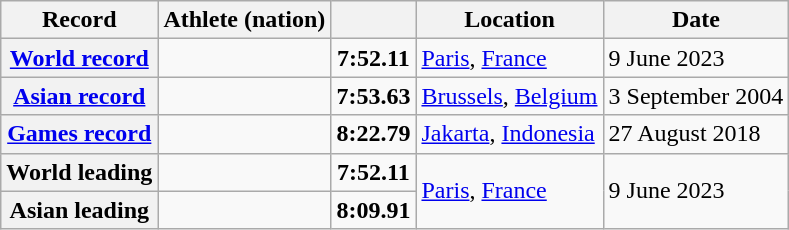<table class="wikitable">
<tr>
<th scope="col">Record</th>
<th scope="col">Athlete (nation)</th>
<th scope="col"></th>
<th scope="col">Location</th>
<th scope="col">Date</th>
</tr>
<tr>
<th scope="row"><a href='#'>World record</a></th>
<td></td>
<td align="center"><strong>7:52.11</strong></td>
<td><a href='#'>Paris</a>, <a href='#'>France</a></td>
<td>9 June 2023</td>
</tr>
<tr>
<th scope="row"><a href='#'>Asian record</a></th>
<td></td>
<td align="center"><strong>7:53.63</strong></td>
<td><a href='#'>Brussels</a>, <a href='#'>Belgium</a></td>
<td>3 September 2004</td>
</tr>
<tr>
<th><a href='#'>Games record</a></th>
<td></td>
<td align="center"><strong>8:22.79</strong></td>
<td><a href='#'>Jakarta</a>, <a href='#'>Indonesia</a></td>
<td>27 August 2018</td>
</tr>
<tr>
<th scope="row">World leading</th>
<td></td>
<td align="center"><strong>7:52.11</strong></td>
<td rowspan="2"><a href='#'>Paris</a>, <a href='#'>France</a></td>
<td rowspan="2">9 June 2023</td>
</tr>
<tr>
<th scope="row">Asian leading</th>
<td></td>
<td align="center"><strong>8:09.91</strong></td>
</tr>
</table>
